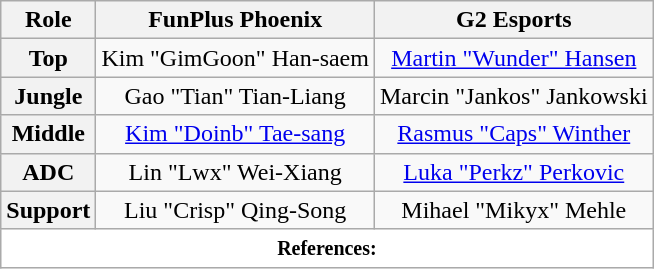<table class="wikitable plainrowheaders" style="text-align:center;margin:0">
<tr>
<th>Role</th>
<th>FunPlus Phoenix</th>
<th>G2 Esports</th>
</tr>
<tr>
<th scope=row style="text-align:center">Top</th>
<td>Kim "GimGoon" Han-saem</td>
<td><a href='#'>Martin "Wunder" Hansen</a></td>
</tr>
<tr>
<th scope=row style="text-align:center">Jungle</th>
<td>Gao "Tian" Tian-Liang</td>
<td>Marcin "Jankos" Jankowski</td>
</tr>
<tr>
<th scope=row style="text-align:center">Middle</th>
<td><a href='#'>Kim "Doinb" Tae-sang</a></td>
<td><a href='#'>Rasmus "Caps" Winther</a></td>
</tr>
<tr>
<th scope=row style="text-align:center">ADC</th>
<td>Lin "Lwx" Wei-Xiang</td>
<td><a href='#'>Luka "Perkz" Perkovic</a></td>
</tr>
<tr>
<th scope=row style="text-align:center">Support</th>
<td>Liu "Crisp" Qing-Song</td>
<td>Mihael "Mikyx" Mehle</td>
</tr>
<tr>
<td colspan="3" style="background:white;"><small><strong>References:</strong></small></td>
</tr>
</table>
